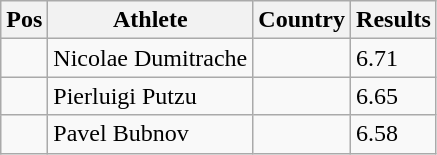<table class="wikitable">
<tr>
<th>Pos</th>
<th>Athlete</th>
<th>Country</th>
<th>Results</th>
</tr>
<tr>
<td align="center"></td>
<td>Nicolae Dumitrache</td>
<td></td>
<td>6.71</td>
</tr>
<tr>
<td align="center"></td>
<td>Pierluigi Putzu</td>
<td></td>
<td>6.65</td>
</tr>
<tr>
<td align="center"></td>
<td>Pavel Bubnov</td>
<td></td>
<td>6.58</td>
</tr>
</table>
